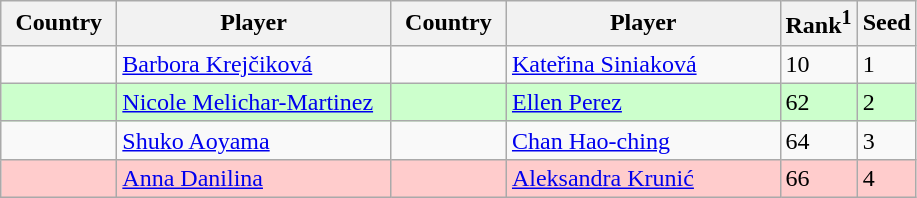<table class="sortable wikitable">
<tr>
<th width="70">Country</th>
<th width="175">Player</th>
<th width="70">Country</th>
<th width="175">Player</th>
<th>Rank<sup>1</sup></th>
<th>Seed</th>
</tr>
<tr>
<td></td>
<td><a href='#'>Barbora Krejčiková</a></td>
<td></td>
<td><a href='#'>Kateřina Siniaková</a></td>
<td>10</td>
<td>1</td>
</tr>
<tr bgcolor=#cfc>
<td></td>
<td><a href='#'>Nicole Melichar-Martinez</a></td>
<td></td>
<td><a href='#'>Ellen Perez</a></td>
<td>62</td>
<td>2</td>
</tr>
<tr>
<td></td>
<td><a href='#'>Shuko Aoyama</a></td>
<td></td>
<td><a href='#'>Chan Hao-ching</a></td>
<td>64</td>
<td>3</td>
</tr>
<tr bgcolor=#fcc>
<td></td>
<td><a href='#'>Anna Danilina</a></td>
<td></td>
<td><a href='#'>Aleksandra Krunić</a></td>
<td>66</td>
<td>4</td>
</tr>
</table>
